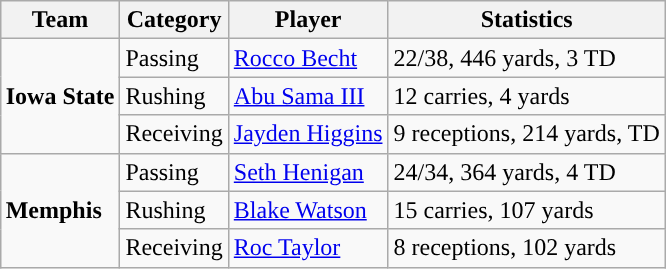<table class="wikitable" style="float: right;">
<tr>
<th>Team</th>
<th>Category</th>
<th>Player</th>
<th>Statistics</th>
</tr>
<tr>
<td rowspan=3><strong>Iowa State</strong></td>
<td>Passing</td>
<td><a href='#'>Rocco Becht</a></td>
<td>22/38, 446 yards, 3 TD</td>
</tr>
<tr>
<td>Rushing</td>
<td><a href='#'>Abu Sama III</a></td>
<td>12 carries, 4 yards</td>
</tr>
<tr>
<td>Receiving</td>
<td><a href='#'>Jayden Higgins</a></td>
<td>9 receptions, 214 yards, TD</td>
</tr>
<tr>
<td rowspan=3><strong>Memphis</strong></td>
<td>Passing</td>
<td><a href='#'>Seth Henigan</a></td>
<td>24/34, 364 yards, 4 TD</td>
</tr>
<tr>
<td>Rushing</td>
<td><a href='#'>Blake Watson</a></td>
<td>15 carries, 107 yards</td>
</tr>
<tr>
<td>Receiving</td>
<td><a href='#'>Roc Taylor</a></td>
<td>8 receptions, 102 yards</td>
</tr>
</table>
